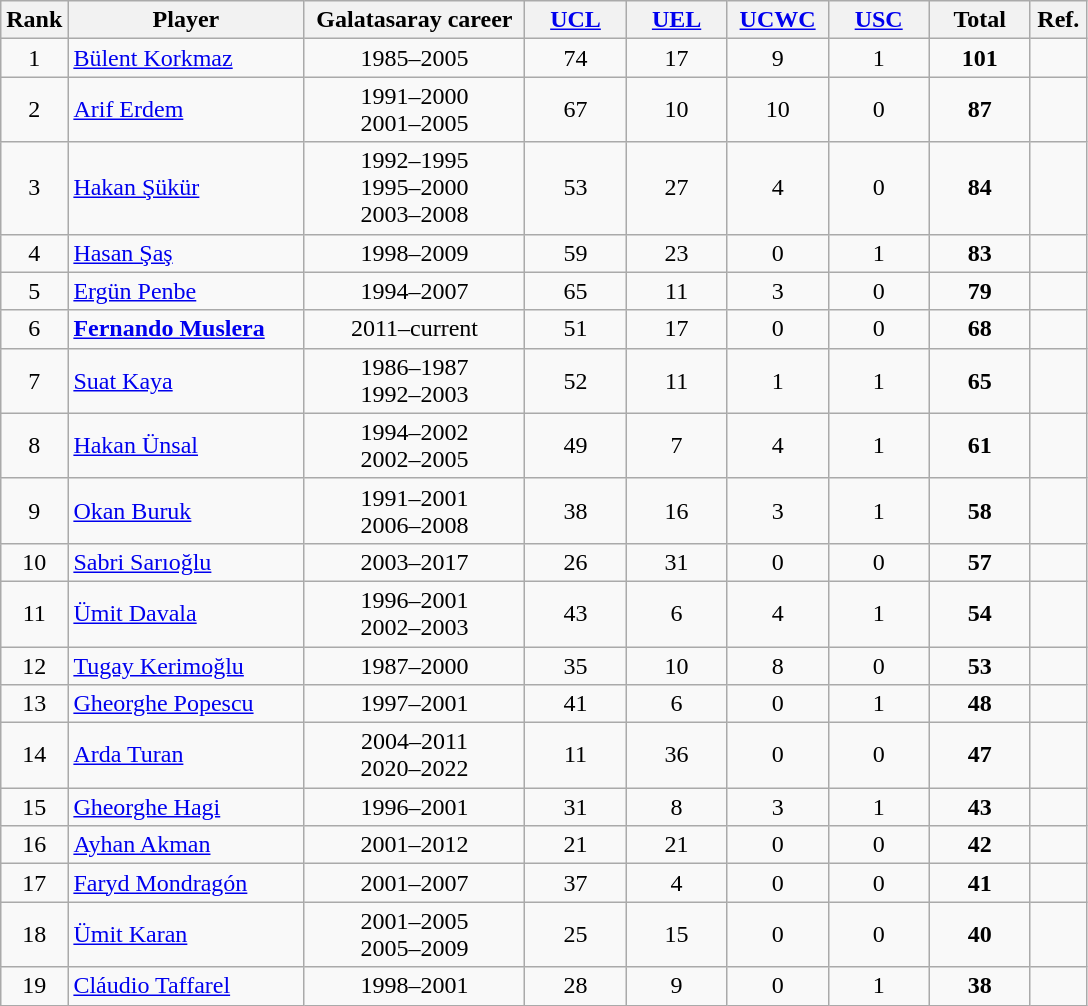<table class="wikitable sortable nowrap" style="text-align: center;">
<tr>
<th>Rank</th>
<th width=150>Player</th>
<th width=140>Galatasaray career</th>
<th width=60><a href='#'>UCL</a></th>
<th width=60><a href='#'>UEL</a></th>
<th width=60><a href='#'>UCWC</a></th>
<th width=60><a href='#'>USC</a></th>
<th width=60>Total</th>
<th width=30>Ref.</th>
</tr>
<tr>
<td>1</td>
<td align="left"> <a href='#'>Bülent Korkmaz</a></td>
<td>1985–2005</td>
<td>74</td>
<td>17</td>
<td>9</td>
<td>1</td>
<td><strong>101</strong></td>
<td></td>
</tr>
<tr>
<td>2</td>
<td align="left"> <a href='#'>Arif Erdem</a></td>
<td>1991–2000<br>2001–2005</td>
<td>67</td>
<td>10</td>
<td>10</td>
<td>0</td>
<td><strong>87</strong></td>
<td></td>
</tr>
<tr>
<td>3</td>
<td align="left"> <a href='#'>Hakan Şükür</a></td>
<td>1992–1995<br>1995–2000<br>2003–2008</td>
<td>53</td>
<td>27</td>
<td>4</td>
<td>0</td>
<td><strong>84</strong></td>
<td></td>
</tr>
<tr>
<td>4</td>
<td align="left"> <a href='#'>Hasan Şaş</a></td>
<td>1998–2009</td>
<td>59</td>
<td>23</td>
<td>0</td>
<td>1</td>
<td><strong>83</strong></td>
<td></td>
</tr>
<tr>
<td>5</td>
<td align="left"> <a href='#'>Ergün Penbe</a></td>
<td>1994–2007</td>
<td>65</td>
<td>11</td>
<td>3</td>
<td>0</td>
<td><strong>79</strong></td>
<td></td>
</tr>
<tr>
<td>6</td>
<td align="left"> <strong><a href='#'>Fernando Muslera</a></strong></td>
<td>2011–current</td>
<td>51</td>
<td>17</td>
<td>0</td>
<td>0</td>
<td><strong>68</strong></td>
<td></td>
</tr>
<tr>
<td>7</td>
<td align="left"> <a href='#'>Suat Kaya</a></td>
<td>1986–1987<br>1992–2003</td>
<td>52</td>
<td>11</td>
<td>1</td>
<td>1</td>
<td><strong>65</strong></td>
<td></td>
</tr>
<tr>
<td>8</td>
<td align="left"> <a href='#'>Hakan Ünsal</a></td>
<td>1994–2002<br>2002–2005</td>
<td>49</td>
<td>7</td>
<td>4</td>
<td>1</td>
<td><strong>61</strong></td>
<td></td>
</tr>
<tr>
<td>9</td>
<td align="left"> <a href='#'>Okan Buruk</a></td>
<td>1991–2001<br>2006–2008</td>
<td>38</td>
<td>16</td>
<td>3</td>
<td>1</td>
<td><strong>58</strong></td>
<td></td>
</tr>
<tr>
<td>10</td>
<td align="left"> <a href='#'>Sabri Sarıoğlu</a></td>
<td>2003–2017</td>
<td>26</td>
<td>31</td>
<td>0</td>
<td>0</td>
<td><strong>57</strong></td>
<td></td>
</tr>
<tr>
<td>11</td>
<td align="left"> <a href='#'>Ümit Davala</a></td>
<td>1996–2001<br>2002–2003</td>
<td>43</td>
<td>6</td>
<td>4</td>
<td>1</td>
<td><strong>54</strong></td>
<td></td>
</tr>
<tr>
<td>12</td>
<td align="left"> <a href='#'>Tugay Kerimoğlu</a></td>
<td>1987–2000</td>
<td>35</td>
<td>10</td>
<td>8</td>
<td>0</td>
<td><strong>53</strong></td>
<td></td>
</tr>
<tr>
<td>13</td>
<td align="left"> <a href='#'>Gheorghe Popescu</a></td>
<td>1997–2001</td>
<td>41</td>
<td>6</td>
<td>0</td>
<td>1</td>
<td><strong>48</strong></td>
<td></td>
</tr>
<tr>
<td>14</td>
<td align="left"> <a href='#'>Arda Turan</a></td>
<td>2004–2011<br>2020–2022</td>
<td>11</td>
<td>36</td>
<td>0</td>
<td>0</td>
<td><strong>47</strong></td>
<td></td>
</tr>
<tr>
<td>15</td>
<td align="left"> <a href='#'>Gheorghe Hagi</a></td>
<td>1996–2001</td>
<td>31</td>
<td>8</td>
<td>3</td>
<td>1</td>
<td><strong>43</strong></td>
<td></td>
</tr>
<tr>
<td>16</td>
<td align="left"> <a href='#'>Ayhan Akman</a></td>
<td>2001–2012</td>
<td>21</td>
<td>21</td>
<td>0</td>
<td>0</td>
<td><strong>42</strong></td>
<td></td>
</tr>
<tr>
<td>17</td>
<td align="left"> <a href='#'>Faryd Mondragón</a></td>
<td>2001–2007</td>
<td>37</td>
<td>4</td>
<td>0</td>
<td>0</td>
<td><strong>41</strong></td>
<td></td>
</tr>
<tr>
<td>18</td>
<td align="left"> <a href='#'>Ümit Karan</a></td>
<td>2001–2005<br>2005–2009</td>
<td>25</td>
<td>15</td>
<td>0</td>
<td>0</td>
<td><strong>40</strong></td>
<td></td>
</tr>
<tr>
<td>19</td>
<td align="left"> <a href='#'>Cláudio Taffarel</a></td>
<td>1998–2001</td>
<td>28</td>
<td>9</td>
<td>0</td>
<td>1</td>
<td><strong>38</strong></td>
<td></td>
</tr>
</table>
